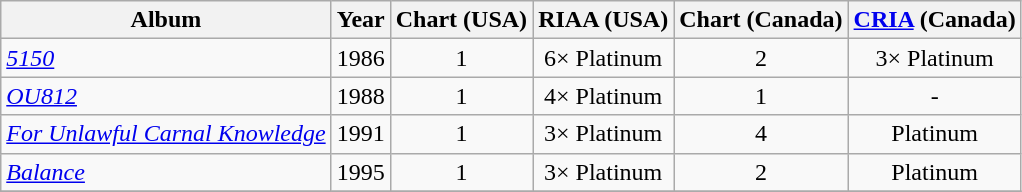<table class="wikitable" style="text-align:center;">
<tr>
<th>Album</th>
<th>Year</th>
<th>Chart (USA)</th>
<th>RIAA (USA)</th>
<th>Chart (Canada)</th>
<th><a href='#'>CRIA</a> (Canada)</th>
</tr>
<tr>
<td align=left><em><a href='#'>5150</a></em></td>
<td>1986</td>
<td>1</td>
<td>6× Platinum</td>
<td>2</td>
<td>3× Platinum</td>
</tr>
<tr>
<td align=left><em><a href='#'>OU812</a></em></td>
<td>1988</td>
<td>1</td>
<td>4× Platinum</td>
<td>1</td>
<td>-</td>
</tr>
<tr>
<td align=left><em><a href='#'>For Unlawful Carnal Knowledge</a></em></td>
<td>1991</td>
<td>1</td>
<td>3× Platinum</td>
<td>4</td>
<td>Platinum</td>
</tr>
<tr>
<td align=left><em><a href='#'>Balance</a></em></td>
<td>1995</td>
<td>1</td>
<td>3× Platinum</td>
<td>2</td>
<td>Platinum</td>
</tr>
<tr>
</tr>
</table>
